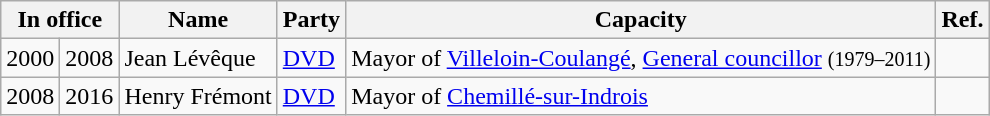<table class="wikitable">
<tr>
<th colspan="2">In office</th>
<th>Name</th>
<th>Party</th>
<th>Capacity</th>
<th>Ref.</th>
</tr>
<tr>
<td>2000</td>
<td>2008</td>
<td>Jean Lévêque</td>
<td><a href='#'>DVD</a></td>
<td>Mayor of <a href='#'>Villeloin-Coulangé</a>, <a href='#'>General councillor</a> <small>(1979–2011)</small></td>
<td></td>
</tr>
<tr>
<td>2008</td>
<td>2016</td>
<td>Henry Frémont</td>
<td><a href='#'>DVD</a></td>
<td>Mayor of <a href='#'>Chemillé-sur-Indrois</a></td>
<td></td>
</tr>
</table>
